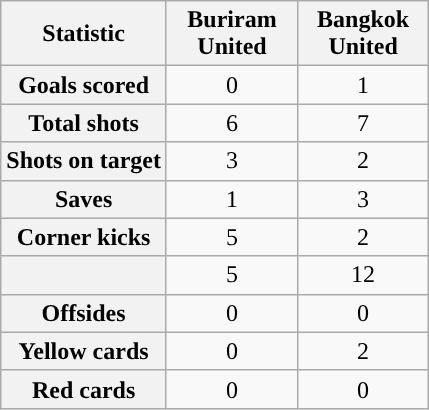<table class="wikitable plainrowheaders" style="text-align:center">
<tr>
<th scope="col">Statistic</th>
<th scope="col" style="width:80px">Buriram United</th>
<th scope="col" style="width:80px">Bangkok United</th>
</tr>
<tr>
<th scope=row>Goals scored</th>
<td>0</td>
<td>1</td>
</tr>
<tr>
<th scope=row>Total shots</th>
<td>6</td>
<td>7</td>
</tr>
<tr>
<th scope=row>Shots on target</th>
<td>3</td>
<td>2</td>
</tr>
<tr>
<th scope=row>Saves</th>
<td>1</td>
<td>3</td>
</tr>
<tr>
<th scope=row>Corner kicks</th>
<td>5</td>
<td>2</td>
</tr>
<tr>
<th scope=row></th>
<td>5</td>
<td>12</td>
</tr>
<tr>
<th scope=row>Offsides</th>
<td>0</td>
<td>0</td>
</tr>
<tr>
<th scope=row>Yellow cards</th>
<td>0</td>
<td>2</td>
</tr>
<tr>
<th scope=row>Red cards</th>
<td>0</td>
<td>0</td>
</tr>
</table>
